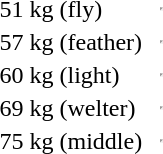<table>
<tr>
<td>51 kg (fly)<br></td>
<td></td>
<td></td>
<td><hr></td>
</tr>
<tr>
<td>57 kg (feather)<br></td>
<td></td>
<td></td>
<td><hr></td>
</tr>
<tr>
<td>60 kg (light)<br></td>
<td></td>
<td></td>
<td><hr></td>
</tr>
<tr>
<td>69 kg (welter)<br></td>
<td></td>
<td></td>
<td><hr></td>
</tr>
<tr>
<td>75 kg (middle)<br></td>
<td></td>
<td></td>
<td><hr></td>
</tr>
</table>
